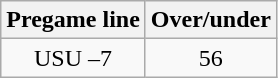<table class="wikitable">
<tr align="center">
<th style=>Pregame line</th>
<th style=>Over/under</th>
</tr>
<tr align="center">
<td>USU –7</td>
<td>56</td>
</tr>
</table>
